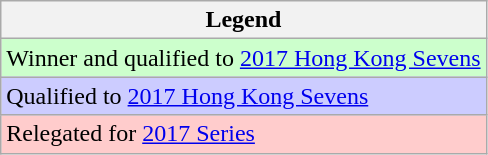<table class="wikitable">
<tr>
<th>Legend</th>
</tr>
<tr bgcolor=ccffcc>
<td>Winner and qualified to <a href='#'>2017 Hong Kong Sevens</a></td>
</tr>
<tr bgcolor=ccccff>
<td>Qualified to <a href='#'>2017 Hong Kong Sevens</a></td>
</tr>
<tr bgcolor=ffcccc>
<td>Relegated for <a href='#'>2017 Series</a></td>
</tr>
</table>
